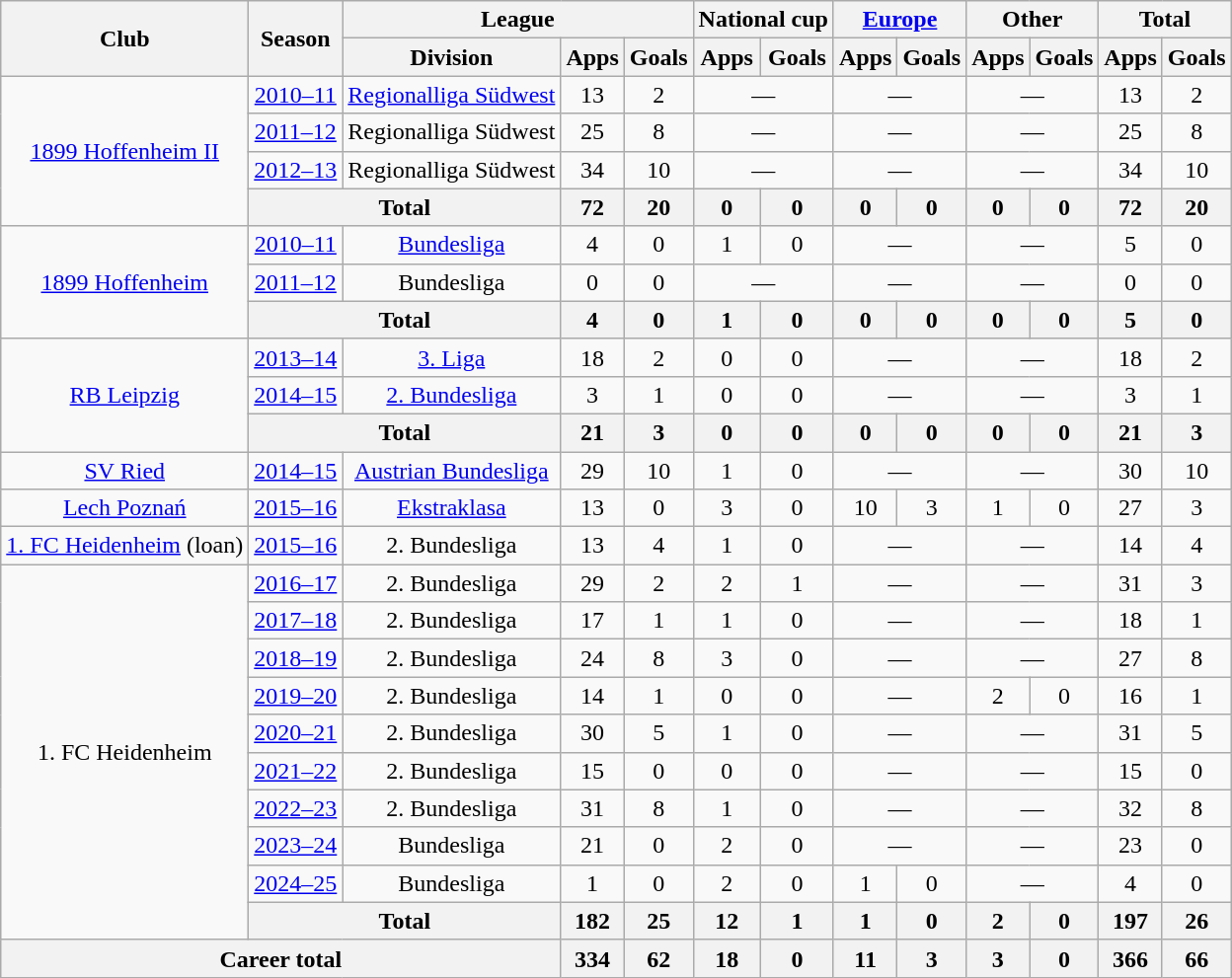<table class="wikitable" style="text-align:center">
<tr>
<th rowspan="2">Club</th>
<th rowspan="2">Season</th>
<th colspan="3">League</th>
<th colspan="2">National cup</th>
<th colspan="2"><a href='#'>Europe</a></th>
<th colspan="2">Other</th>
<th colspan="2">Total</th>
</tr>
<tr>
<th>Division</th>
<th>Apps</th>
<th>Goals</th>
<th>Apps</th>
<th>Goals</th>
<th>Apps</th>
<th>Goals</th>
<th>Apps</th>
<th>Goals</th>
<th>Apps</th>
<th>Goals</th>
</tr>
<tr>
<td rowspan="4"><a href='#'>1899 Hoffenheim II</a></td>
<td><a href='#'>2010–11</a></td>
<td><a href='#'>Regionalliga Südwest</a></td>
<td>13</td>
<td>2</td>
<td colspan="2">—</td>
<td colspan="2">—</td>
<td colspan="2">—</td>
<td>13</td>
<td>2</td>
</tr>
<tr>
<td><a href='#'>2011–12</a></td>
<td>Regionalliga Südwest</td>
<td>25</td>
<td>8</td>
<td colspan="2">—</td>
<td colspan="2">—</td>
<td colspan="2">—</td>
<td>25</td>
<td>8</td>
</tr>
<tr>
<td><a href='#'>2012–13</a></td>
<td>Regionalliga Südwest</td>
<td>34</td>
<td>10</td>
<td colspan="2">—</td>
<td colspan="2">—</td>
<td colspan="2">—</td>
<td>34</td>
<td>10</td>
</tr>
<tr>
<th colspan="2">Total</th>
<th>72</th>
<th>20</th>
<th>0</th>
<th>0</th>
<th>0</th>
<th>0</th>
<th>0</th>
<th>0</th>
<th>72</th>
<th>20</th>
</tr>
<tr>
<td rowspan="3"><a href='#'>1899 Hoffenheim</a></td>
<td><a href='#'>2010–11</a></td>
<td><a href='#'>Bundesliga</a></td>
<td>4</td>
<td>0</td>
<td>1</td>
<td>0</td>
<td colspan="2">—</td>
<td colspan="2">—</td>
<td>5</td>
<td>0</td>
</tr>
<tr>
<td><a href='#'>2011–12</a></td>
<td>Bundesliga</td>
<td>0</td>
<td>0</td>
<td colspan="2">—</td>
<td colspan="2">—</td>
<td colspan="2">—</td>
<td>0</td>
<td>0</td>
</tr>
<tr>
<th colspan="2">Total</th>
<th>4</th>
<th>0</th>
<th>1</th>
<th>0</th>
<th>0</th>
<th>0</th>
<th>0</th>
<th>0</th>
<th>5</th>
<th>0</th>
</tr>
<tr>
<td rowspan="3"><a href='#'>RB Leipzig</a></td>
<td><a href='#'>2013–14</a></td>
<td><a href='#'>3. Liga</a></td>
<td>18</td>
<td>2</td>
<td>0</td>
<td>0</td>
<td colspan="2">—</td>
<td colspan="2">—</td>
<td>18</td>
<td>2</td>
</tr>
<tr>
<td><a href='#'>2014–15</a></td>
<td><a href='#'>2. Bundesliga</a></td>
<td>3</td>
<td>1</td>
<td>0</td>
<td>0</td>
<td colspan="2">—</td>
<td colspan="2">—</td>
<td>3</td>
<td>1</td>
</tr>
<tr>
<th colspan="2">Total</th>
<th>21</th>
<th>3</th>
<th>0</th>
<th>0</th>
<th>0</th>
<th>0</th>
<th>0</th>
<th>0</th>
<th>21</th>
<th>3</th>
</tr>
<tr>
<td><a href='#'>SV Ried</a></td>
<td><a href='#'>2014–15</a></td>
<td><a href='#'>Austrian Bundesliga</a></td>
<td>29</td>
<td>10</td>
<td>1</td>
<td>0</td>
<td colspan="2">—</td>
<td colspan="2">—</td>
<td>30</td>
<td>10</td>
</tr>
<tr>
<td><a href='#'>Lech Poznań</a></td>
<td><a href='#'>2015–16</a></td>
<td><a href='#'>Ekstraklasa</a></td>
<td>13</td>
<td>0</td>
<td>3</td>
<td>0</td>
<td>10</td>
<td>3</td>
<td>1</td>
<td>0</td>
<td>27</td>
<td>3</td>
</tr>
<tr>
<td><a href='#'>1. FC Heidenheim</a> (loan)</td>
<td><a href='#'>2015–16</a></td>
<td>2. Bundesliga</td>
<td>13</td>
<td>4</td>
<td>1</td>
<td>0</td>
<td colspan="2">—</td>
<td colspan="2">—</td>
<td>14</td>
<td>4</td>
</tr>
<tr>
<td rowspan="10">1. FC Heidenheim</td>
<td><a href='#'>2016–17</a></td>
<td>2. Bundesliga</td>
<td>29</td>
<td>2</td>
<td>2</td>
<td>1</td>
<td colspan="2">—</td>
<td colspan="2">—</td>
<td>31</td>
<td>3</td>
</tr>
<tr>
<td><a href='#'>2017–18</a></td>
<td>2. Bundesliga</td>
<td>17</td>
<td>1</td>
<td>1</td>
<td>0</td>
<td colspan="2">—</td>
<td colspan="2">—</td>
<td>18</td>
<td>1</td>
</tr>
<tr>
<td><a href='#'>2018–19</a></td>
<td>2. Bundesliga</td>
<td>24</td>
<td>8</td>
<td>3</td>
<td>0</td>
<td colspan="2">—</td>
<td colspan="2">—</td>
<td>27</td>
<td>8</td>
</tr>
<tr>
<td><a href='#'>2019–20</a></td>
<td>2. Bundesliga</td>
<td>14</td>
<td>1</td>
<td>0</td>
<td>0</td>
<td colspan="2">—</td>
<td>2</td>
<td>0</td>
<td>16</td>
<td>1</td>
</tr>
<tr>
<td><a href='#'>2020–21</a></td>
<td>2. Bundesliga</td>
<td>30</td>
<td>5</td>
<td>1</td>
<td>0</td>
<td colspan="2">—</td>
<td colspan="2">—</td>
<td>31</td>
<td>5</td>
</tr>
<tr>
<td><a href='#'>2021–22</a></td>
<td>2. Bundesliga</td>
<td>15</td>
<td>0</td>
<td>0</td>
<td>0</td>
<td colspan="2">—</td>
<td colspan="2">—</td>
<td>15</td>
<td>0</td>
</tr>
<tr>
<td><a href='#'>2022–23</a></td>
<td>2. Bundesliga</td>
<td>31</td>
<td>8</td>
<td>1</td>
<td>0</td>
<td colspan="2">—</td>
<td colspan="2">—</td>
<td>32</td>
<td>8</td>
</tr>
<tr>
<td><a href='#'>2023–24</a></td>
<td>Bundesliga</td>
<td>21</td>
<td>0</td>
<td>2</td>
<td>0</td>
<td colspan="2">—</td>
<td colspan="2">—</td>
<td>23</td>
<td>0</td>
</tr>
<tr>
<td><a href='#'>2024–25</a></td>
<td>Bundesliga</td>
<td>1</td>
<td>0</td>
<td>2</td>
<td>0</td>
<td>1</td>
<td>0</td>
<td colspan="2">—</td>
<td>4</td>
<td>0</td>
</tr>
<tr>
<th colspan="2">Total</th>
<th>182</th>
<th>25</th>
<th>12</th>
<th>1</th>
<th>1</th>
<th>0</th>
<th>2</th>
<th>0</th>
<th>197</th>
<th>26</th>
</tr>
<tr>
<th colspan="3">Career total</th>
<th>334</th>
<th>62</th>
<th>18</th>
<th>0</th>
<th>11</th>
<th>3</th>
<th>3</th>
<th>0</th>
<th>366</th>
<th>66</th>
</tr>
</table>
